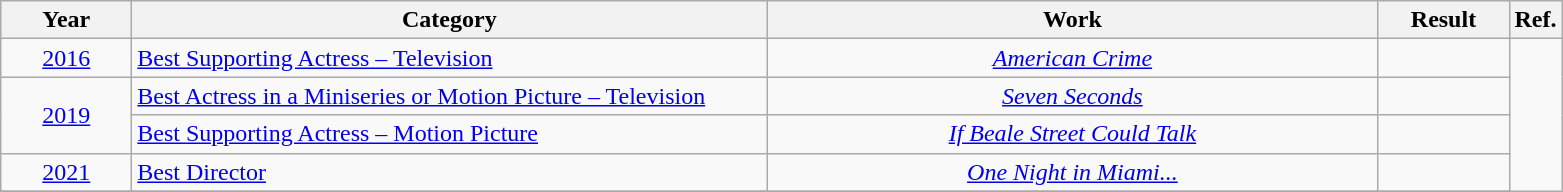<table class=wikitable>
<tr>
<th scope="col" style="width:5em;">Year</th>
<th scope="col" style="width:26em;">Category</th>
<th scope="col" style="width:25em;">Work</th>
<th scope="col" style="width:5em;">Result</th>
<th>Ref.</th>
</tr>
<tr>
<td align=center><a href='#'>2016</a></td>
<td><a href='#'>Best Supporting Actress – Television</a></td>
<td align=center><em><a href='#'>American Crime</a></em></td>
<td></td>
<td rowspan=6></td>
</tr>
<tr>
<td align=center Rowspan=2><a href='#'>2019</a></td>
<td><a href='#'>Best Actress in a Miniseries or Motion Picture – Television</a></td>
<td align=center><em><a href='#'>Seven Seconds</a></em></td>
<td></td>
</tr>
<tr>
<td><a href='#'>Best Supporting Actress – Motion Picture</a></td>
<td align=center><em><a href='#'>If Beale Street Could Talk</a></em></td>
<td></td>
</tr>
<tr>
<td align=center><a href='#'>2021</a></td>
<td><a href='#'>Best Director</a></td>
<td align=center><em><a href='#'>One Night in Miami...</a></em></td>
<td></td>
</tr>
<tr>
</tr>
</table>
